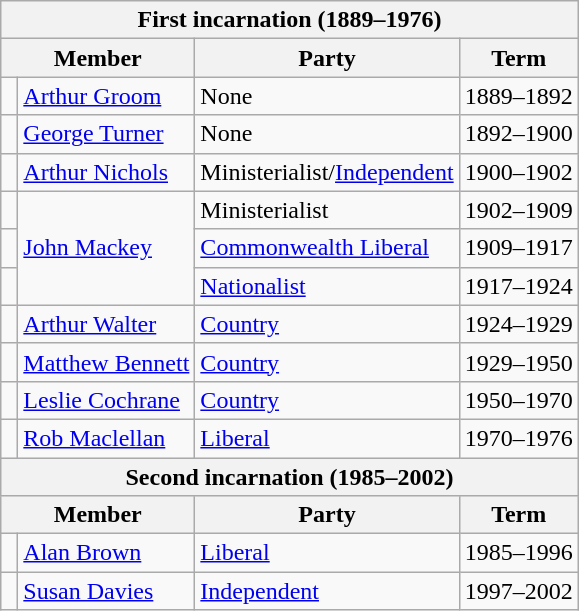<table class="wikitable">
<tr>
<th colspan="4">First incarnation (1889–1976)</th>
</tr>
<tr>
<th colspan="2">Member</th>
<th>Party</th>
<th>Term</th>
</tr>
<tr>
<td> </td>
<td><a href='#'>Arthur Groom</a></td>
<td>None</td>
<td>1889–1892</td>
</tr>
<tr>
<td> </td>
<td><a href='#'>George Turner</a></td>
<td>None</td>
<td>1892–1900</td>
</tr>
<tr>
<td> </td>
<td><a href='#'>Arthur Nichols</a></td>
<td>Ministerialist/<a href='#'>Independent</a></td>
<td>1900–1902</td>
</tr>
<tr>
<td> </td>
<td rowspan="3"><a href='#'>John Mackey</a></td>
<td>Ministerialist</td>
<td>1902–1909</td>
</tr>
<tr>
<td> </td>
<td><a href='#'>Commonwealth Liberal</a></td>
<td>1909–1917</td>
</tr>
<tr>
<td> </td>
<td><a href='#'>Nationalist</a></td>
<td>1917–1924</td>
</tr>
<tr>
<td> </td>
<td><a href='#'>Arthur Walter</a></td>
<td><a href='#'>Country</a></td>
<td>1924–1929</td>
</tr>
<tr>
<td> </td>
<td><a href='#'>Matthew Bennett</a></td>
<td><a href='#'>Country</a></td>
<td>1929–1950</td>
</tr>
<tr>
<td> </td>
<td><a href='#'>Leslie Cochrane</a></td>
<td><a href='#'>Country</a></td>
<td>1950–1970</td>
</tr>
<tr>
<td> </td>
<td><a href='#'>Rob Maclellan</a></td>
<td><a href='#'>Liberal</a></td>
<td>1970–1976</td>
</tr>
<tr>
<th colspan="4">Second incarnation (1985–2002)</th>
</tr>
<tr>
<th colspan="2">Member</th>
<th>Party</th>
<th>Term</th>
</tr>
<tr>
<td> </td>
<td><a href='#'>Alan Brown</a></td>
<td><a href='#'>Liberal</a></td>
<td>1985–1996</td>
</tr>
<tr>
<td> </td>
<td><a href='#'>Susan Davies</a></td>
<td><a href='#'>Independent</a></td>
<td>1997–2002</td>
</tr>
</table>
